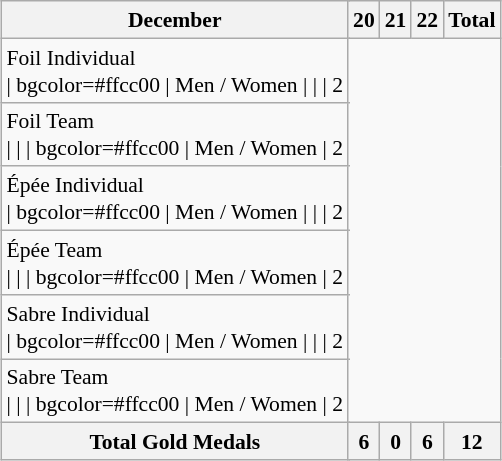<table class="wikitable" style="margin:0.5em auto; font-size:90%; line-height:1.25em;">
<tr>
<th colspan="2">December</th>
<th>20</th>
<th>21</th>
<th>22</th>
<th>Total</th>
</tr>
<tr align="center">
<td colspan="2" align="left">Foil Individual<br>| bgcolor=#ffcc00 | Men / Women
| 
| 
| 2</td>
</tr>
<tr align="center">
<td colspan="2" align="left">Foil Team<br>|
|
| bgcolor=#ffcc00 | Men / Women
| 2</td>
</tr>
<tr align="center">
<td colspan="2" align="left">Épée Individual<br>| bgcolor=#ffcc00 | Men / Women
| 
| 
| 2</td>
</tr>
<tr align="center">
<td colspan="2" align="left">Épée Team<br>|
| 
| bgcolor=#ffcc00 | Men / Women
| 2</td>
</tr>
<tr align="center">
<td colspan="2" align="left">Sabre Individual<br>| bgcolor=#ffcc00 | Men / Women
| 
| 
| 2</td>
</tr>
<tr align="center">
<td colspan="2" align="left">Sabre Team<br>|
| 
| bgcolor=#ffcc00 | Men / Women
| 2</td>
</tr>
<tr>
<th colspan="2">Total Gold Medals</th>
<th>6</th>
<th>0</th>
<th>6</th>
<th>12</th>
</tr>
</table>
